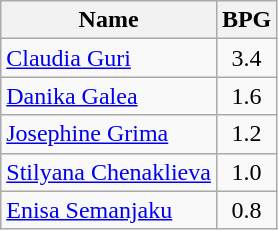<table class=wikitable>
<tr>
<th>Name</th>
<th>BPG</th>
</tr>
<tr>
<td> <a href='#'>Claudia Guri</a></td>
<td align=center>3.4</td>
</tr>
<tr>
<td> <a href='#'>Danika Galea</a></td>
<td align=center>1.6</td>
</tr>
<tr>
<td> <a href='#'>Josephine Grima</a></td>
<td align=center>1.2</td>
</tr>
<tr>
<td> <a href='#'>Stilyana Chenaklieva</a></td>
<td align=center>1.0</td>
</tr>
<tr>
<td> <a href='#'>Enisa Semanjaku</a></td>
<td align=center>0.8</td>
</tr>
</table>
